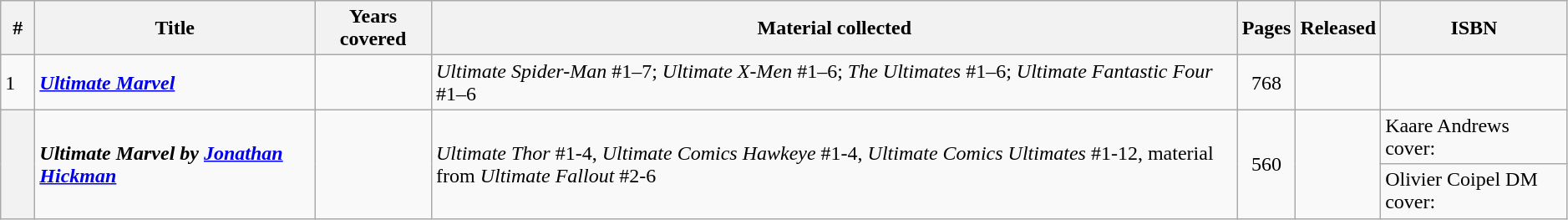<table class="wikitable sortable" width=99%>
<tr>
<th class="unsortable" width=20px>#</th>
<th>Title</th>
<th>Years covered</th>
<th class="unsortable">Material collected</th>
<th>Pages</th>
<th>Released</th>
<th class="unsortable">ISBN</th>
</tr>
<tr>
<td>1</td>
<td><strong><em><a href='#'>Ultimate Marvel</a></em></strong></td>
<td></td>
<td><em>Ultimate Spider-Man</em> #1–7; <em>Ultimate X-Men</em> #1–6; <em>The Ultimates</em> #1–6; <em>Ultimate Fantastic Four</em> #1–6</td>
<td style="text-align: center;">768</td>
<td></td>
<td></td>
</tr>
<tr>
<th style="background-color: light grey;" rowspan=2></th>
<td rowspan=2><strong><em>Ultimate Marvel by <a href='#'>Jonathan Hickman</a></em></strong></td>
<td rowspan=2></td>
<td rowspan=2><em>Ultimate Thor</em> #1-4, <em>Ultimate Comics Hawkeye</em> #1-4, <em>Ultimate Comics Ultimates</em> #1-12, material from <em>Ultimate Fallout</em> #2-6</td>
<td style="text-align: center;" rowspan=2>560</td>
<td rowspan=2></td>
<td>Kaare Andrews cover: </td>
</tr>
<tr>
<td>Olivier Coipel DM cover: </td>
</tr>
</table>
